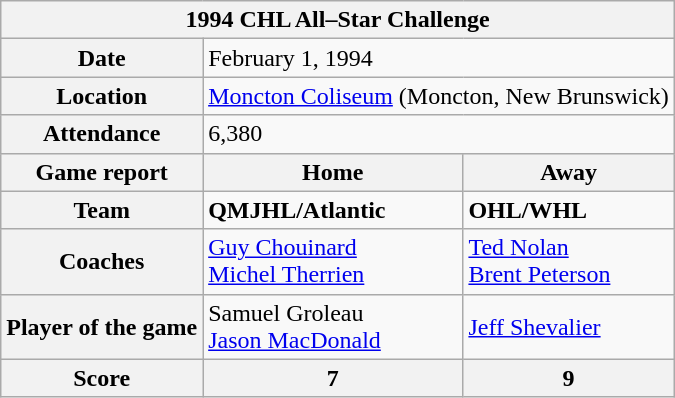<table class="wikitable">
<tr>
<th colspan="3">1994 CHL All–Star Challenge</th>
</tr>
<tr>
<th>Date</th>
<td colspan="2">February 1, 1994</td>
</tr>
<tr>
<th>Location</th>
<td colspan="2"><a href='#'>Moncton Coliseum</a> (Moncton, New Brunswick)</td>
</tr>
<tr>
<th>Attendance</th>
<td colspan="2">6,380</td>
</tr>
<tr>
<th>Game report</th>
<th>Home</th>
<th>Away</th>
</tr>
<tr>
<th>Team</th>
<td><strong>QMJHL/Atlantic</strong></td>
<td><strong>OHL/WHL</strong></td>
</tr>
<tr>
<th>Coaches</th>
<td><a href='#'>Guy Chouinard</a><br><a href='#'>Michel Therrien</a></td>
<td><a href='#'>Ted Nolan</a><br><a href='#'>Brent Peterson</a></td>
</tr>
<tr>
<th>Player of the game</th>
<td>Samuel Groleau<br><a href='#'>Jason MacDonald</a></td>
<td><a href='#'>Jeff Shevalier</a></td>
</tr>
<tr>
<th>Score</th>
<th>7</th>
<th>9</th>
</tr>
</table>
